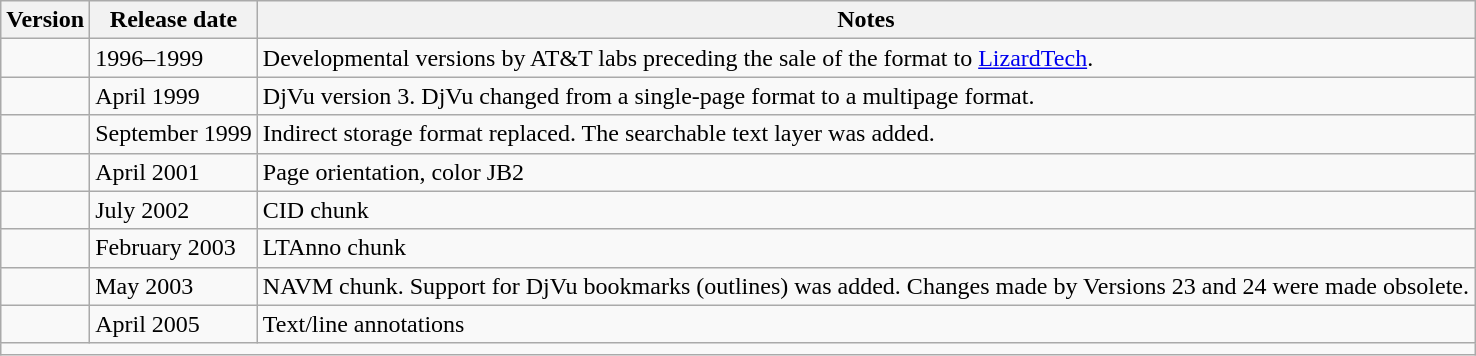<table class="wikitable sortable">
<tr>
<th>Version</th>
<th>Release date</th>
<th>Notes</th>
</tr>
<tr>
<td></td>
<td>1996–1999</td>
<td>Developmental versions by AT&T labs preceding the sale of the format to <a href='#'>LizardTech</a>.</td>
</tr>
<tr>
<td></td>
<td>April 1999</td>
<td>DjVu version 3. DjVu changed from a single-page format to a multipage format.</td>
</tr>
<tr>
<td></td>
<td>September 1999</td>
<td>Indirect storage format replaced. The searchable text layer was added.</td>
</tr>
<tr>
<td></td>
<td>April 2001</td>
<td>Page orientation, color JB2</td>
</tr>
<tr>
<td></td>
<td>July 2002</td>
<td>CID chunk</td>
</tr>
<tr>
<td></td>
<td>February 2003</td>
<td>LTAnno chunk</td>
</tr>
<tr>
<td></td>
<td>May 2003</td>
<td>NAVM chunk. Support for DjVu bookmarks (outlines) was added. Changes made by Versions 23 and 24 were made obsolete.</td>
</tr>
<tr>
<td></td>
<td>April 2005</td>
<td>Text/line annotations</td>
</tr>
<tr>
<td colspan="4"><small></small></td>
</tr>
</table>
